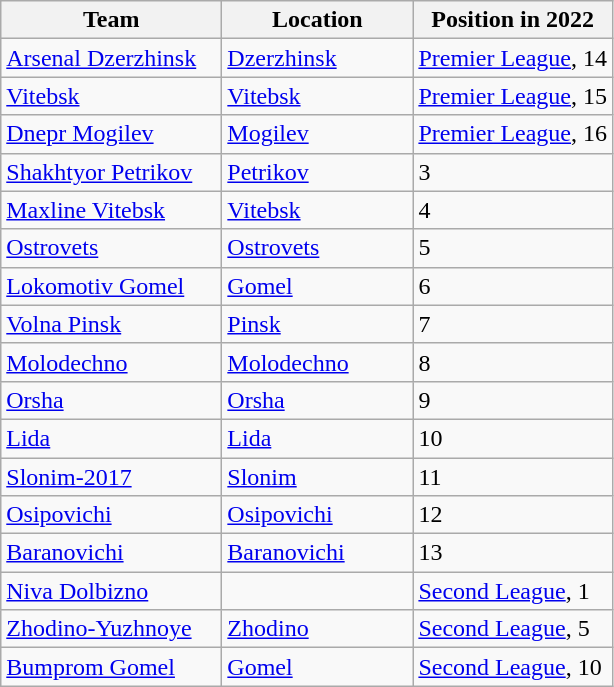<table class="wikitable sortable" style="text-align:left">
<tr>
<th width=140>Team</th>
<th width=120>Location</th>
<th data-sort-type="number">Position in 2022</th>
</tr>
<tr>
<td><a href='#'>Arsenal Dzerzhinsk</a></td>
<td><a href='#'>Dzerzhinsk</a></td>
<td><a href='#'>Premier League</a>, 14</td>
</tr>
<tr>
<td><a href='#'>Vitebsk</a></td>
<td><a href='#'>Vitebsk</a></td>
<td><a href='#'>Premier League</a>, 15</td>
</tr>
<tr>
<td><a href='#'>Dnepr Mogilev</a></td>
<td><a href='#'>Mogilev</a></td>
<td><a href='#'>Premier League</a>, 16</td>
</tr>
<tr>
<td><a href='#'>Shakhtyor Petrikov</a></td>
<td><a href='#'>Petrikov</a></td>
<td>3</td>
</tr>
<tr>
<td><a href='#'>Maxline Vitebsk</a></td>
<td><a href='#'>Vitebsk</a></td>
<td>4</td>
</tr>
<tr>
<td><a href='#'>Ostrovets</a></td>
<td><a href='#'>Ostrovets</a></td>
<td>5</td>
</tr>
<tr>
<td><a href='#'>Lokomotiv Gomel</a></td>
<td><a href='#'>Gomel</a></td>
<td>6</td>
</tr>
<tr>
<td><a href='#'>Volna Pinsk</a></td>
<td><a href='#'>Pinsk</a></td>
<td>7</td>
</tr>
<tr>
<td><a href='#'>Molodechno</a></td>
<td><a href='#'>Molodechno</a></td>
<td>8</td>
</tr>
<tr>
<td><a href='#'>Orsha</a></td>
<td><a href='#'>Orsha</a></td>
<td>9</td>
</tr>
<tr>
<td><a href='#'>Lida</a></td>
<td><a href='#'>Lida</a></td>
<td>10</td>
</tr>
<tr>
<td><a href='#'>Slonim-2017</a></td>
<td><a href='#'>Slonim</a></td>
<td>11</td>
</tr>
<tr>
<td><a href='#'>Osipovichi</a></td>
<td><a href='#'>Osipovichi</a></td>
<td>12</td>
</tr>
<tr>
<td><a href='#'>Baranovichi</a></td>
<td><a href='#'>Baranovichi</a></td>
<td>13</td>
</tr>
<tr>
<td><a href='#'>Niva Dolbizno</a></td>
<td></td>
<td><a href='#'>Second League</a>, 1</td>
</tr>
<tr>
<td><a href='#'>Zhodino-Yuzhnoye</a></td>
<td><a href='#'>Zhodino</a></td>
<td><a href='#'>Second League</a>, 5</td>
</tr>
<tr>
<td><a href='#'>Bumprom Gomel</a></td>
<td><a href='#'>Gomel</a></td>
<td><a href='#'>Second League</a>, 10</td>
</tr>
</table>
